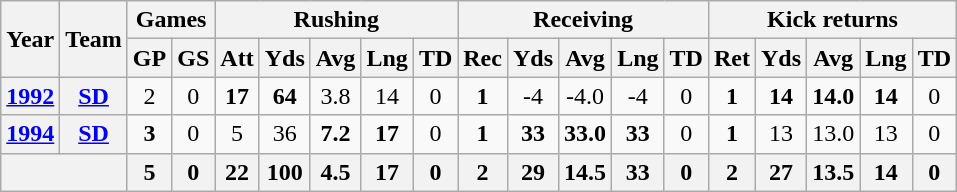<table class="wikitable" style="text-align:center;">
<tr>
<th rowspan="2">Year</th>
<th rowspan="2">Team</th>
<th colspan="2">Games</th>
<th colspan="5">Rushing</th>
<th colspan="5">Receiving</th>
<th colspan="5">Kick returns</th>
</tr>
<tr>
<th>GP</th>
<th>GS</th>
<th>Att</th>
<th>Yds</th>
<th>Avg</th>
<th>Lng</th>
<th>TD</th>
<th>Rec</th>
<th>Yds</th>
<th>Avg</th>
<th>Lng</th>
<th>TD</th>
<th>Ret</th>
<th>Yds</th>
<th>Avg</th>
<th>Lng</th>
<th>TD</th>
</tr>
<tr>
<th><a href='#'>1992</a></th>
<th><a href='#'>SD</a></th>
<td>2</td>
<td>0</td>
<td><strong>17</strong></td>
<td><strong>64</strong></td>
<td>3.8</td>
<td>14</td>
<td>0</td>
<td><strong>1</strong></td>
<td>-4</td>
<td>-4.0</td>
<td>-4</td>
<td>0</td>
<td><strong>1</strong></td>
<td><strong>14</strong></td>
<td><strong>14.0</strong></td>
<td><strong>14</strong></td>
<td>0</td>
</tr>
<tr>
<th><a href='#'>1994</a></th>
<th><a href='#'>SD</a></th>
<td><strong>3</strong></td>
<td>0</td>
<td>5</td>
<td>36</td>
<td><strong>7.2</strong></td>
<td><strong>17</strong></td>
<td>0</td>
<td><strong>1</strong></td>
<td><strong>33</strong></td>
<td><strong>33.0</strong></td>
<td><strong>33</strong></td>
<td>0</td>
<td><strong>1</strong></td>
<td>13</td>
<td>13.0</td>
<td>13</td>
<td>0</td>
</tr>
<tr>
<th colspan="2"></th>
<th>5</th>
<th>0</th>
<th>22</th>
<th>100</th>
<th>4.5</th>
<th>17</th>
<th>0</th>
<th>2</th>
<th>29</th>
<th>14.5</th>
<th>33</th>
<th>0</th>
<th>2</th>
<th>27</th>
<th>13.5</th>
<th>14</th>
<th>0</th>
</tr>
</table>
